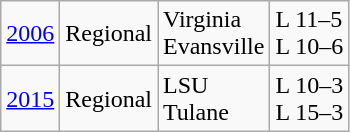<table class="wikitable">
<tr>
<td><a href='#'>2006</a></td>
<td>Regional</td>
<td>Virginia<br>Evansville</td>
<td>L 11–5<br>L 10–6</td>
</tr>
<tr>
<td><a href='#'>2015</a></td>
<td>Regional</td>
<td>LSU<br>Tulane</td>
<td>L 10–3<br>L 15–3</td>
</tr>
</table>
